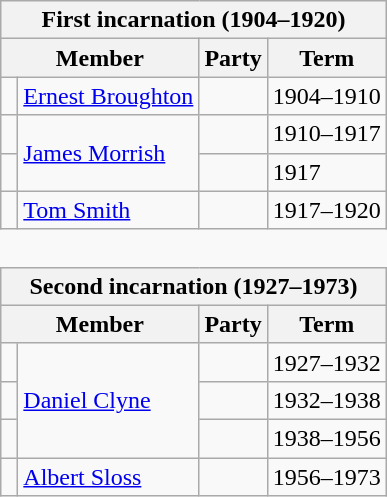<table class="wikitable" style='border-style: none none none none;'>
<tr>
<th colspan="4">First incarnation (1904–1920)</th>
</tr>
<tr>
<th colspan="2">Member</th>
<th>Party</th>
<th>Term</th>
</tr>
<tr style="background: #f9f9f9">
<td> </td>
<td><a href='#'>Ernest Broughton</a></td>
<td></td>
<td>1904–1910</td>
</tr>
<tr style="background: #f9f9f9">
<td> </td>
<td rowspan="2"><a href='#'>James Morrish</a></td>
<td></td>
<td>1910–1917</td>
</tr>
<tr style="background: #f9f9f9">
<td> </td>
<td></td>
<td>1917</td>
</tr>
<tr style="background: #f9f9f9">
<td> </td>
<td><a href='#'>Tom Smith</a></td>
<td></td>
<td>1917–1920</td>
</tr>
<tr>
<td colspan="4" style='border-style: none none none none;'> </td>
</tr>
<tr>
<th colspan="4">Second incarnation (1927–1973)</th>
</tr>
<tr>
<th colspan="2">Member</th>
<th>Party</th>
<th>Term</th>
</tr>
<tr style="background: #f9f9f9">
<td> </td>
<td rowspan="3"><a href='#'>Daniel Clyne</a></td>
<td></td>
<td>1927–1932</td>
</tr>
<tr style="background: #f9f9f9">
<td> </td>
<td></td>
<td>1932–1938</td>
</tr>
<tr style="background: #f9f9f9">
<td> </td>
<td></td>
<td>1938–1956</td>
</tr>
<tr style="background: #f9f9f9">
<td> </td>
<td><a href='#'>Albert Sloss</a></td>
<td></td>
<td>1956–1973</td>
</tr>
</table>
